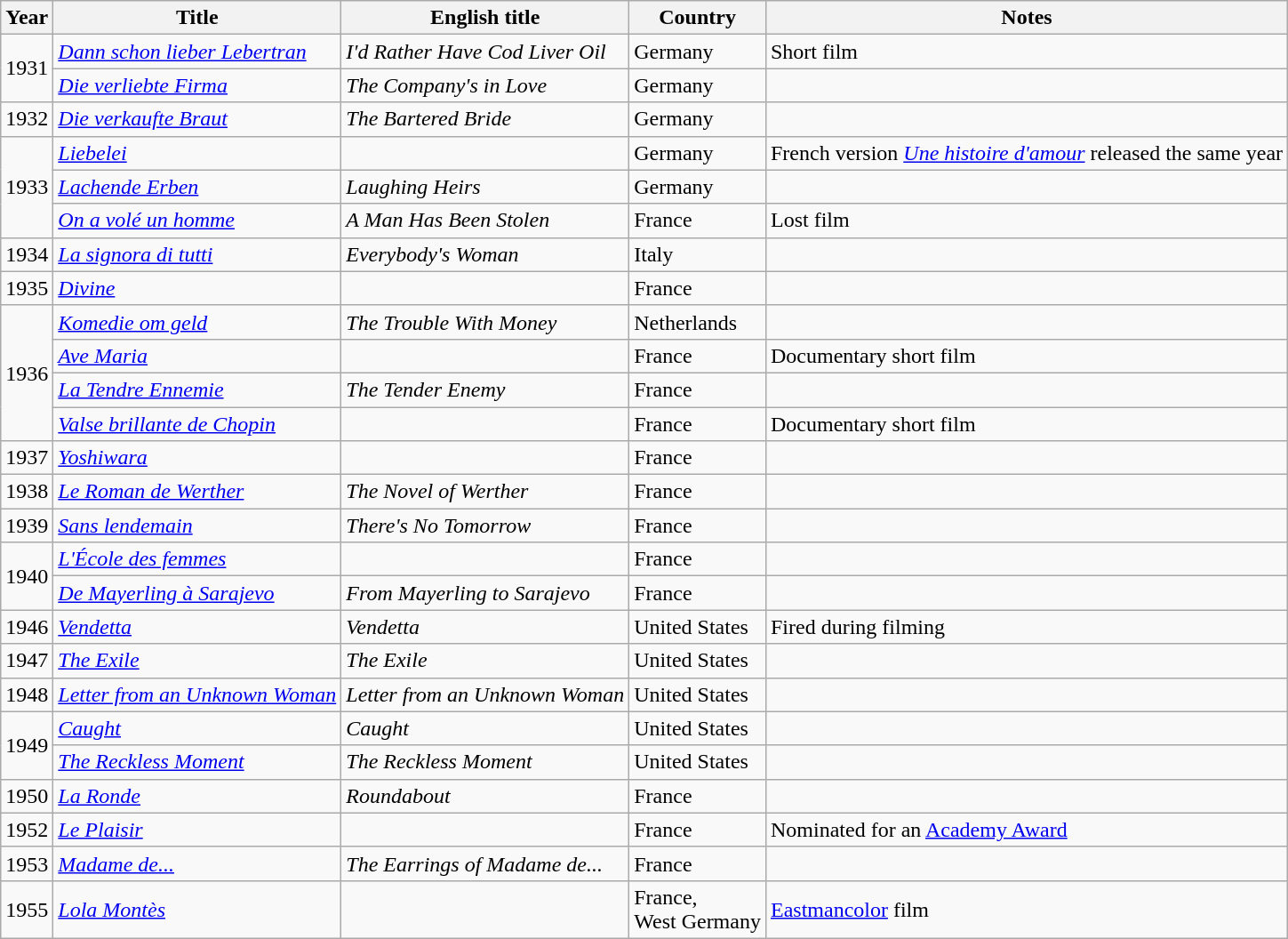<table class="wikitable sortable">
<tr>
<th>Year</th>
<th>Title</th>
<th>English title</th>
<th>Country</th>
<th class="unsortable">Notes</th>
</tr>
<tr>
<td rowspan="2">1931</td>
<td><em><a href='#'>Dann schon lieber Lebertran</a></em></td>
<td><em>I'd Rather Have Cod Liver Oil</em></td>
<td>Germany</td>
<td>Short film</td>
</tr>
<tr>
<td><em><a href='#'>Die verliebte Firma</a></em></td>
<td><em>The Company's in Love</em></td>
<td>Germany</td>
<td></td>
</tr>
<tr>
<td>1932</td>
<td><em><a href='#'>Die verkaufte Braut</a></em></td>
<td><em>The Bartered Bride</em></td>
<td>Germany</td>
<td></td>
</tr>
<tr>
<td rowspan="3">1933</td>
<td><em><a href='#'>Liebelei</a></em></td>
<td></td>
<td>Germany</td>
<td>French version <em><a href='#'>Une histoire d'amour</a></em> released the same year</td>
</tr>
<tr>
<td><em><a href='#'>Lachende Erben</a></em></td>
<td><em>Laughing Heirs</em></td>
<td>Germany</td>
<td></td>
</tr>
<tr>
<td><em><a href='#'>On a volé un homme</a></em></td>
<td><em>A Man Has Been Stolen</em></td>
<td>France</td>
<td>Lost film</td>
</tr>
<tr>
<td>1934</td>
<td><em><a href='#'>La signora di tutti</a></em></td>
<td><em>Everybody's Woman</em></td>
<td>Italy</td>
<td></td>
</tr>
<tr>
<td>1935</td>
<td><em><a href='#'>Divine</a></em></td>
<td></td>
<td>France</td>
<td></td>
</tr>
<tr>
<td rowspan="4">1936</td>
<td><em><a href='#'>Komedie om geld</a></em></td>
<td><em>The Trouble With Money</em></td>
<td>Netherlands</td>
<td></td>
</tr>
<tr>
<td><em><a href='#'>Ave Maria</a></em></td>
<td></td>
<td>France</td>
<td>Documentary short film</td>
</tr>
<tr>
<td><em><a href='#'>La Tendre Ennemie</a></em></td>
<td><em>The Tender Enemy</em></td>
<td>France</td>
<td></td>
</tr>
<tr>
<td><em><a href='#'>Valse brillante de Chopin</a></em></td>
<td></td>
<td>France</td>
<td>Documentary short film</td>
</tr>
<tr>
<td>1937</td>
<td><em><a href='#'>Yoshiwara</a></em></td>
<td></td>
<td>France</td>
<td></td>
</tr>
<tr>
<td>1938</td>
<td><em><a href='#'>Le Roman de Werther</a></em></td>
<td><em>The Novel of Werther</em></td>
<td>France</td>
<td></td>
</tr>
<tr>
<td>1939</td>
<td><em><a href='#'>Sans lendemain</a></em></td>
<td><em>There's No Tomorrow</em></td>
<td>France</td>
<td></td>
</tr>
<tr>
<td rowspan="2">1940</td>
<td><em><a href='#'>L'École des femmes</a></em></td>
<td></td>
<td>France</td>
<td></td>
</tr>
<tr>
<td><em><a href='#'>De Mayerling à Sarajevo</a></em></td>
<td><em>From Mayerling to Sarajevo</em></td>
<td>France</td>
<td></td>
</tr>
<tr>
<td>1946</td>
<td><em><a href='#'>Vendetta</a></em></td>
<td><em>Vendetta</em></td>
<td>United States</td>
<td>Fired during filming</td>
</tr>
<tr>
<td>1947</td>
<td><em><a href='#'>The Exile</a></em></td>
<td><em>The Exile</em></td>
<td>United States</td>
<td></td>
</tr>
<tr>
<td>1948</td>
<td><em><a href='#'>Letter from an Unknown Woman</a></em></td>
<td><em>Letter from an Unknown Woman</em></td>
<td>United States</td>
<td></td>
</tr>
<tr>
<td rowspan="2">1949</td>
<td><em><a href='#'>Caught</a></em></td>
<td><em>Caught</em></td>
<td>United States</td>
<td></td>
</tr>
<tr>
<td><em><a href='#'>The Reckless Moment</a></em></td>
<td><em>The Reckless Moment</em></td>
<td>United States</td>
<td></td>
</tr>
<tr>
<td>1950</td>
<td><em><a href='#'>La Ronde</a></em></td>
<td><em>Roundabout</em></td>
<td>France</td>
<td></td>
</tr>
<tr>
<td>1952</td>
<td><em><a href='#'>Le Plaisir</a></em></td>
<td></td>
<td>France</td>
<td>Nominated for an <a href='#'>Academy Award</a></td>
</tr>
<tr>
<td>1953</td>
<td><em><a href='#'>Madame de...</a></em></td>
<td><em>The Earrings of Madame de...</em></td>
<td>France</td>
<td></td>
</tr>
<tr>
<td>1955</td>
<td><em><a href='#'>Lola Montès</a></em></td>
<td></td>
<td>France,<br>West Germany</td>
<td><a href='#'>Eastmancolor</a> film</td>
</tr>
</table>
